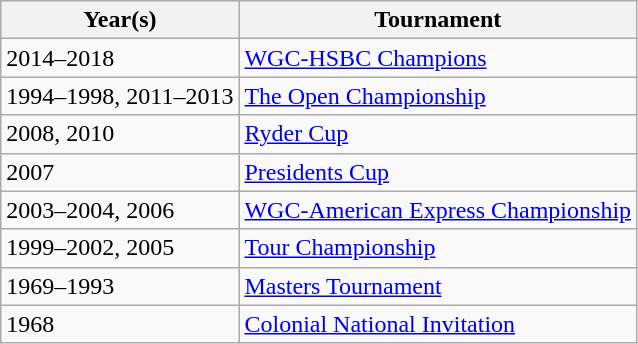<table class=wikitable>
<tr>
<th>Year(s)</th>
<th>Tournament</th>
</tr>
<tr>
<td>2014–2018</td>
<td><a href='#'>WGC-HSBC Champions</a></td>
</tr>
<tr>
<td>1994–1998, 2011–2013</td>
<td><a href='#'>The Open Championship</a></td>
</tr>
<tr>
<td>2008, 2010</td>
<td><a href='#'>Ryder Cup</a></td>
</tr>
<tr>
<td>2007</td>
<td><a href='#'>Presidents Cup</a></td>
</tr>
<tr>
<td>2003–2004, 2006</td>
<td><a href='#'>WGC-American Express Championship</a></td>
</tr>
<tr>
<td>1999–2002, 2005</td>
<td><a href='#'>Tour Championship</a></td>
</tr>
<tr>
<td>1969–1993</td>
<td><a href='#'>Masters Tournament</a></td>
</tr>
<tr>
<td>1968</td>
<td><a href='#'>Colonial National Invitation</a></td>
</tr>
</table>
